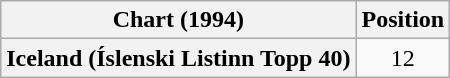<table class="wikitable plainrowheaders" style="text-align:center">
<tr>
<th scope="col">Chart (1994)</th>
<th scope="col">Position</th>
</tr>
<tr>
<th scope="row">Iceland (Íslenski Listinn Topp 40)</th>
<td>12</td>
</tr>
</table>
